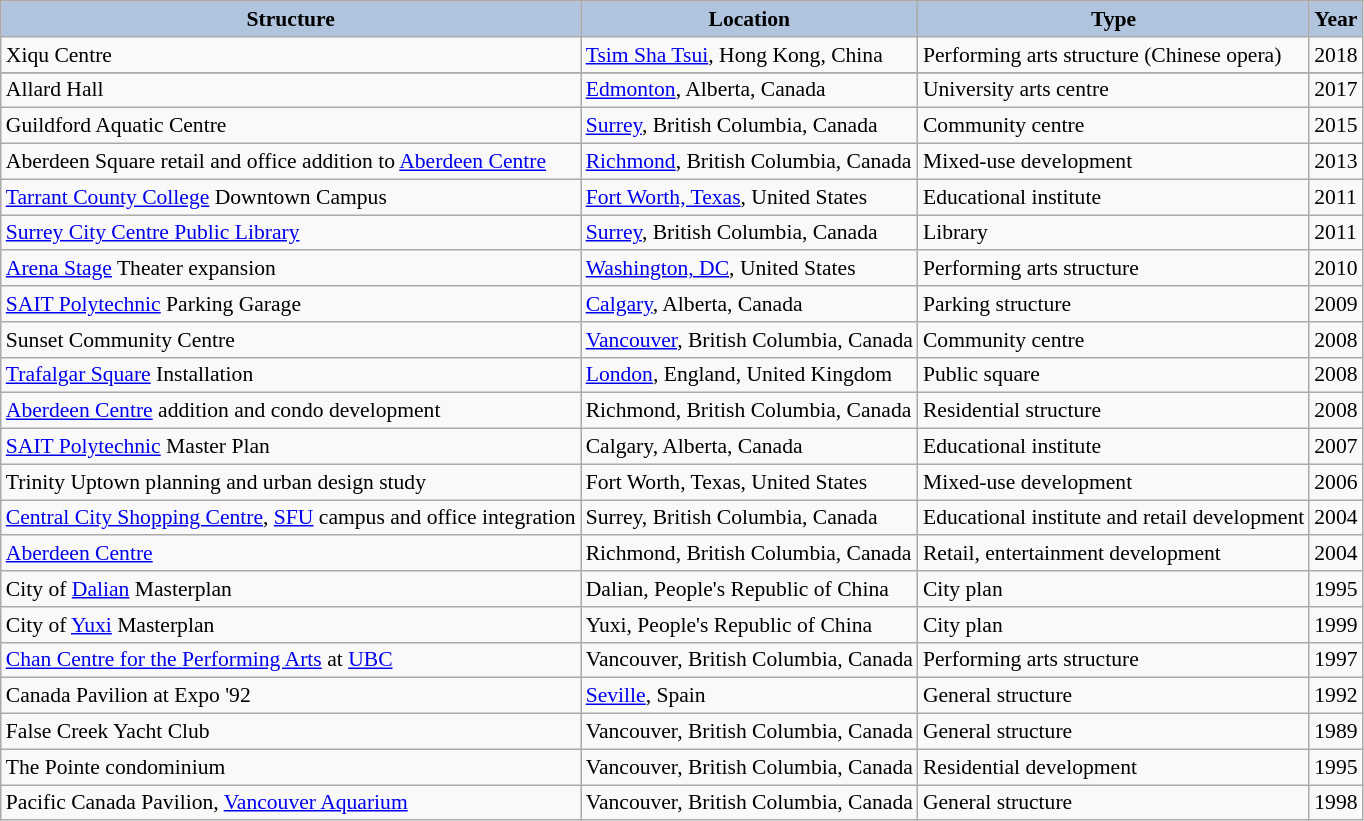<table class="wikitable sortable" style="font-size: 90%; background: #f9f9f9">
<tr>
<th style="background:#B0C4DE;">Structure</th>
<th style="background:#B0C4DE;">Location</th>
<th style="background:#B0C4DE;">Type</th>
<th style="background:#B0C4DE;">Year</th>
</tr>
<tr>
<td>Xiqu Centre</td>
<td><a href='#'>Tsim Sha Tsui</a>, Hong Kong, China</td>
<td>Performing arts structure (Chinese opera)</td>
<td>2018</td>
</tr>
<tr>
</tr>
<tr>
<td>Allard Hall</td>
<td><a href='#'>Edmonton</a>, Alberta, Canada</td>
<td>University arts centre</td>
<td>2017</td>
</tr>
<tr>
<td>Guildford Aquatic Centre</td>
<td><a href='#'>Surrey</a>, British Columbia, Canada</td>
<td>Community centre</td>
<td>2015</td>
</tr>
<tr>
<td>Aberdeen Square retail and office addition to <a href='#'>Aberdeen Centre</a></td>
<td><a href='#'>Richmond</a>, British Columbia, Canada</td>
<td>Mixed-use development</td>
<td>2013</td>
</tr>
<tr>
<td><a href='#'>Tarrant County College</a> Downtown Campus</td>
<td><a href='#'>Fort Worth, Texas</a>, United States</td>
<td>Educational institute</td>
<td>2011</td>
</tr>
<tr>
<td><a href='#'>Surrey City Centre Public Library</a></td>
<td><a href='#'>Surrey</a>, British Columbia, Canada</td>
<td>Library</td>
<td>2011</td>
</tr>
<tr>
<td><a href='#'>Arena Stage</a> Theater expansion</td>
<td><a href='#'>Washington, DC</a>, United States</td>
<td>Performing arts structure</td>
<td>2010</td>
</tr>
<tr>
<td><a href='#'>SAIT Polytechnic</a> Parking Garage</td>
<td><a href='#'>Calgary</a>, Alberta, Canada</td>
<td>Parking structure</td>
<td>2009</td>
</tr>
<tr>
<td>Sunset Community Centre</td>
<td><a href='#'>Vancouver</a>, British Columbia, Canada</td>
<td>Community centre</td>
<td>2008</td>
</tr>
<tr>
<td><a href='#'>Trafalgar Square</a> Installation</td>
<td><a href='#'>London</a>, England, United Kingdom</td>
<td>Public square</td>
<td>2008</td>
</tr>
<tr>
<td><a href='#'>Aberdeen Centre</a> addition and condo development</td>
<td>Richmond, British Columbia, Canada</td>
<td>Residential structure</td>
<td>2008</td>
</tr>
<tr>
<td><a href='#'>SAIT Polytechnic</a> Master Plan</td>
<td>Calgary, Alberta, Canada</td>
<td>Educational institute</td>
<td>2007</td>
</tr>
<tr>
<td>Trinity Uptown planning and urban design study</td>
<td>Fort Worth, Texas, United States</td>
<td>Mixed-use development</td>
<td>2006</td>
</tr>
<tr>
<td><a href='#'>Central City Shopping Centre</a>, <a href='#'>SFU</a> campus and office integration</td>
<td>Surrey, British Columbia, Canada</td>
<td>Educational institute and retail development</td>
<td>2004</td>
</tr>
<tr>
<td><a href='#'>Aberdeen Centre</a></td>
<td>Richmond, British Columbia, Canada</td>
<td>Retail, entertainment development</td>
<td>2004</td>
</tr>
<tr>
<td>City of <a href='#'>Dalian</a> Masterplan</td>
<td>Dalian, People's Republic of China</td>
<td>City plan</td>
<td>1995</td>
</tr>
<tr>
<td>City of <a href='#'>Yuxi</a> Masterplan</td>
<td>Yuxi, People's Republic of China</td>
<td>City plan</td>
<td>1999</td>
</tr>
<tr>
<td><a href='#'>Chan Centre for the Performing Arts</a> at <a href='#'>UBC</a></td>
<td>Vancouver, British Columbia, Canada</td>
<td>Performing arts structure</td>
<td>1997</td>
</tr>
<tr>
<td>Canada Pavilion at Expo '92</td>
<td><a href='#'>Seville</a>, Spain</td>
<td>General structure</td>
<td>1992</td>
</tr>
<tr>
<td>False Creek Yacht Club</td>
<td>Vancouver, British Columbia, Canada</td>
<td>General structure</td>
<td>1989</td>
</tr>
<tr>
<td>The Pointe condominium</td>
<td>Vancouver, British Columbia, Canada</td>
<td>Residential development</td>
<td>1995</td>
</tr>
<tr>
<td>Pacific Canada Pavilion, <a href='#'>Vancouver Aquarium</a></td>
<td>Vancouver, British Columbia, Canada</td>
<td>General structure</td>
<td>1998</td>
</tr>
</table>
